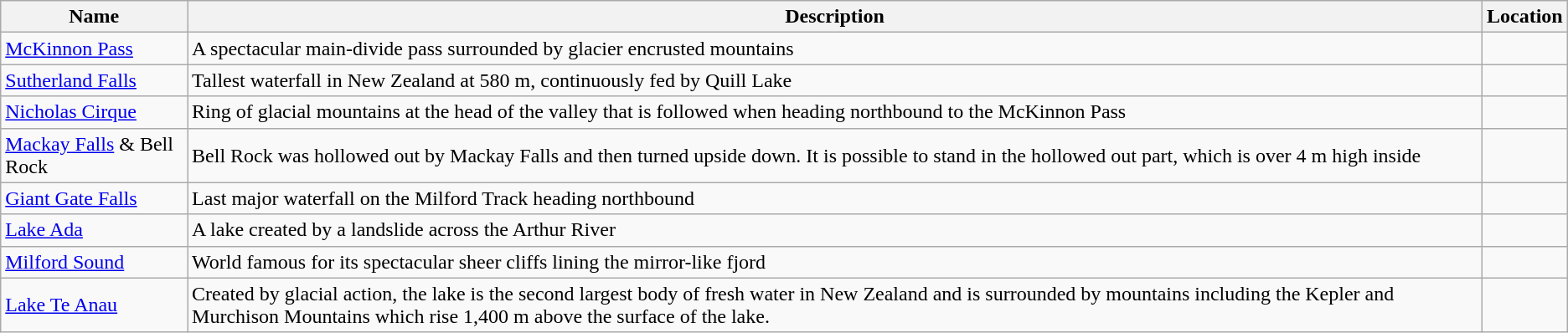<table class="wikitable">
<tr>
<th>Name</th>
<th>Description</th>
<th>Location</th>
</tr>
<tr>
<td><a href='#'>McKinnon Pass</a></td>
<td>A spectacular main-divide pass surrounded by glacier encrusted mountains</td>
<td></td>
</tr>
<tr>
<td><a href='#'>Sutherland Falls</a></td>
<td>Tallest waterfall in New Zealand at 580 m, continuously fed by Quill Lake</td>
<td></td>
</tr>
<tr>
<td><a href='#'>Nicholas Cirque</a></td>
<td>Ring of glacial mountains at the head of the valley that is followed when heading northbound to the McKinnon Pass</td>
<td></td>
</tr>
<tr>
<td><a href='#'>Mackay Falls</a> & Bell Rock</td>
<td>Bell Rock was hollowed out by Mackay Falls and then turned upside down.  It is possible to stand in the hollowed out part, which is over 4 m high inside</td>
<td></td>
</tr>
<tr>
<td><a href='#'>Giant Gate Falls</a></td>
<td>Last major waterfall on the Milford Track heading northbound</td>
<td></td>
</tr>
<tr>
<td><a href='#'>Lake Ada</a></td>
<td>A lake created by a landslide across the Arthur River</td>
<td></td>
</tr>
<tr>
<td><a href='#'>Milford Sound</a></td>
<td>World famous for its spectacular sheer cliffs lining the mirror-like fjord</td>
<td></td>
</tr>
<tr>
<td><a href='#'>Lake Te Anau</a></td>
<td>Created by glacial action, the lake is the second largest body of fresh water in New Zealand and is surrounded by mountains including the Kepler and Murchison Mountains which rise 1,400 m above the surface of the lake.</td>
<td></td>
</tr>
</table>
